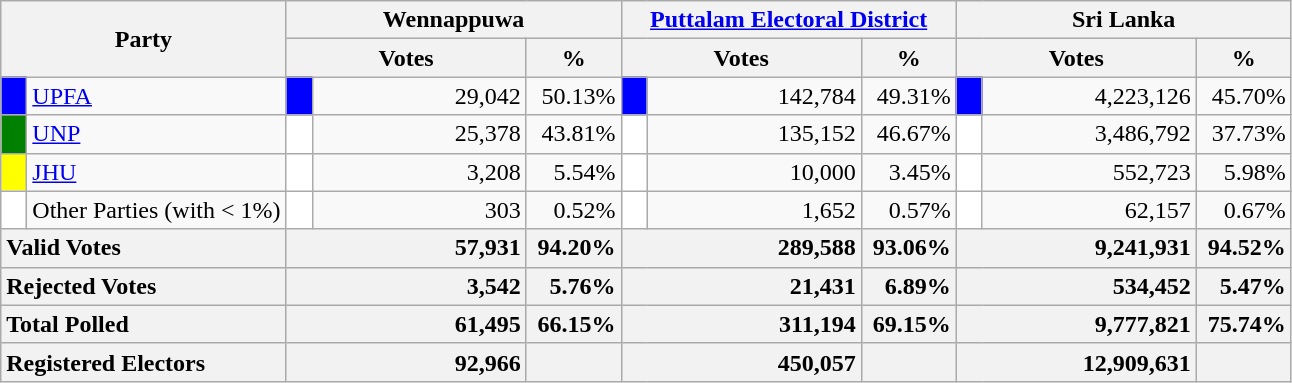<table class="wikitable">
<tr>
<th colspan="2" width="144px"rowspan="2">Party</th>
<th colspan="3" width="216px">Wennappuwa</th>
<th colspan="3" width="216px"><a href='#'>Puttalam Electoral District</a></th>
<th colspan="3" width="216px">Sri Lanka</th>
</tr>
<tr>
<th colspan="2" width="144px">Votes</th>
<th>%</th>
<th colspan="2" width="144px">Votes</th>
<th>%</th>
<th colspan="2" width="144px">Votes</th>
<th>%</th>
</tr>
<tr>
<td style="background-color:blue;" width="10px"></td>
<td style="text-align:left;"><a href='#'>UPFA</a></td>
<td style="background-color:blue;" width="10px"></td>
<td style="text-align:right;">29,042</td>
<td style="text-align:right;">50.13%</td>
<td style="background-color:blue;" width="10px"></td>
<td style="text-align:right;">142,784</td>
<td style="text-align:right;">49.31%</td>
<td style="background-color:blue;" width="10px"></td>
<td style="text-align:right;">4,223,126</td>
<td style="text-align:right;">45.70%</td>
</tr>
<tr>
<td style="background-color:green;" width="10px"></td>
<td style="text-align:left;"><a href='#'>UNP</a></td>
<td style="background-color:white;" width="10px"></td>
<td style="text-align:right;">25,378</td>
<td style="text-align:right;">43.81%</td>
<td style="background-color:white;" width="10px"></td>
<td style="text-align:right;">135,152</td>
<td style="text-align:right;">46.67%</td>
<td style="background-color:white;" width="10px"></td>
<td style="text-align:right;">3,486,792</td>
<td style="text-align:right;">37.73%</td>
</tr>
<tr>
<td style="background-color:yellow;" width="10px"></td>
<td style="text-align:left;"><a href='#'>JHU</a></td>
<td style="background-color:white;" width="10px"></td>
<td style="text-align:right;">3,208</td>
<td style="text-align:right;">5.54%</td>
<td style="background-color:white;" width="10px"></td>
<td style="text-align:right;">10,000</td>
<td style="text-align:right;">3.45%</td>
<td style="background-color:white;" width="10px"></td>
<td style="text-align:right;">552,723</td>
<td style="text-align:right;">5.98%</td>
</tr>
<tr>
<td style="background-color:white;" width="10px"></td>
<td style="text-align:left;">Other Parties (with < 1%)</td>
<td style="background-color:white;" width="10px"></td>
<td style="text-align:right;">303</td>
<td style="text-align:right;">0.52%</td>
<td style="background-color:white;" width="10px"></td>
<td style="text-align:right;">1,652</td>
<td style="text-align:right;">0.57%</td>
<td style="background-color:white;" width="10px"></td>
<td style="text-align:right;">62,157</td>
<td style="text-align:right;">0.67%</td>
</tr>
<tr>
<th colspan="2" width="144px"style="text-align:left;">Valid Votes</th>
<th style="text-align:right;"colspan="2" width="144px">57,931</th>
<th style="text-align:right;">94.20%</th>
<th style="text-align:right;"colspan="2" width="144px">289,588</th>
<th style="text-align:right;">93.06%</th>
<th style="text-align:right;"colspan="2" width="144px">9,241,931</th>
<th style="text-align:right;">94.52%</th>
</tr>
<tr>
<th colspan="2" width="144px"style="text-align:left;">Rejected Votes</th>
<th style="text-align:right;"colspan="2" width="144px">3,542</th>
<th style="text-align:right;">5.76%</th>
<th style="text-align:right;"colspan="2" width="144px">21,431</th>
<th style="text-align:right;">6.89%</th>
<th style="text-align:right;"colspan="2" width="144px">534,452</th>
<th style="text-align:right;">5.47%</th>
</tr>
<tr>
<th colspan="2" width="144px"style="text-align:left;">Total Polled</th>
<th style="text-align:right;"colspan="2" width="144px">61,495</th>
<th style="text-align:right;">66.15%</th>
<th style="text-align:right;"colspan="2" width="144px">311,194</th>
<th style="text-align:right;">69.15%</th>
<th style="text-align:right;"colspan="2" width="144px">9,777,821</th>
<th style="text-align:right;">75.74%</th>
</tr>
<tr>
<th colspan="2" width="144px"style="text-align:left;">Registered Electors</th>
<th style="text-align:right;"colspan="2" width="144px">92,966</th>
<th></th>
<th style="text-align:right;"colspan="2" width="144px">450,057</th>
<th></th>
<th style="text-align:right;"colspan="2" width="144px">12,909,631</th>
<th></th>
</tr>
</table>
